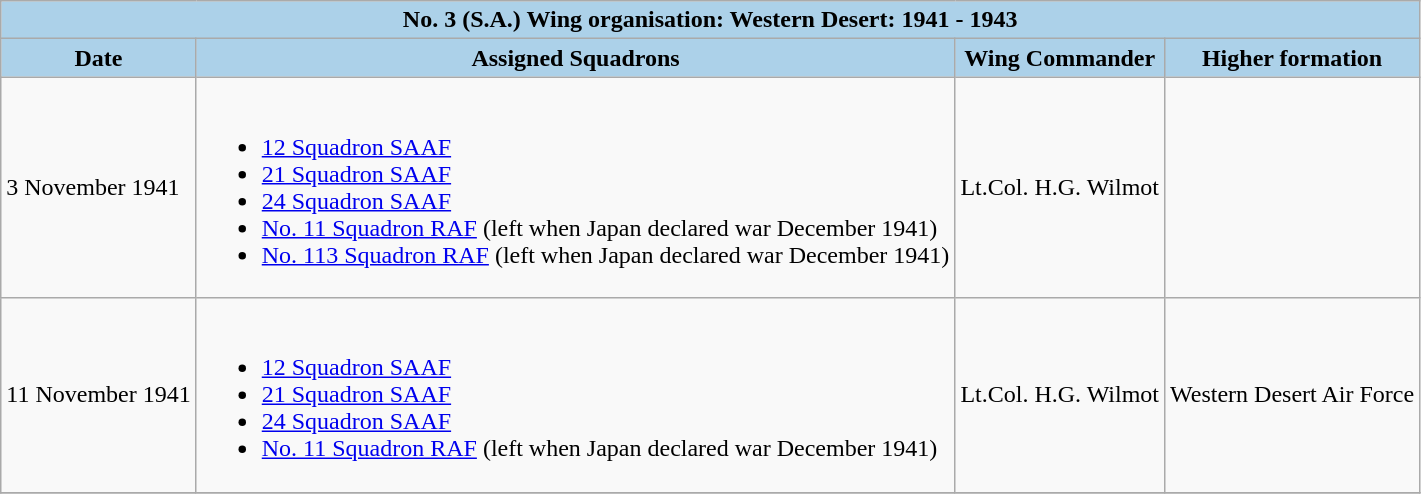<table class="wikitable">
<tr>
<td colspan="4" style="text-align:center; background:#acd1e9;"><strong>No. 3 (S.A.) Wing organisation:  Western Desert:  1941 - 1943</strong></td>
</tr>
<tr style="text-align:center; background:#acd1e9;">
<td><strong>Date</strong></td>
<td text-align:center;"><strong>Assigned Squadrons</strong></td>
<td text-align:center;"><strong>Wing Commander</strong></td>
<td text-align:center;"><strong>Higher formation</strong></td>
</tr>
<tr>
<td>3 November 1941</td>
<td><br><ul><li><a href='#'>12 Squadron SAAF</a></li><li><a href='#'>21 Squadron SAAF</a></li><li><a href='#'>24 Squadron SAAF</a></li><li><a href='#'>No. 11 Squadron RAF</a> (left when Japan declared war December 1941)</li><li><a href='#'>No. 113 Squadron RAF</a> (left when Japan declared war December 1941)</li></ul></td>
<td>Lt.Col. H.G. Wilmot</td>
<td></td>
</tr>
<tr>
<td>11 November 1941</td>
<td><br><ul><li><a href='#'>12 Squadron SAAF</a></li><li><a href='#'>21 Squadron SAAF</a></li><li><a href='#'>24 Squadron SAAF</a></li><li><a href='#'>No. 11 Squadron RAF</a> (left when Japan declared war December 1941)</li></ul></td>
<td>Lt.Col. H.G. Wilmot</td>
<td>Western Desert Air Force</td>
</tr>
<tr>
</tr>
</table>
